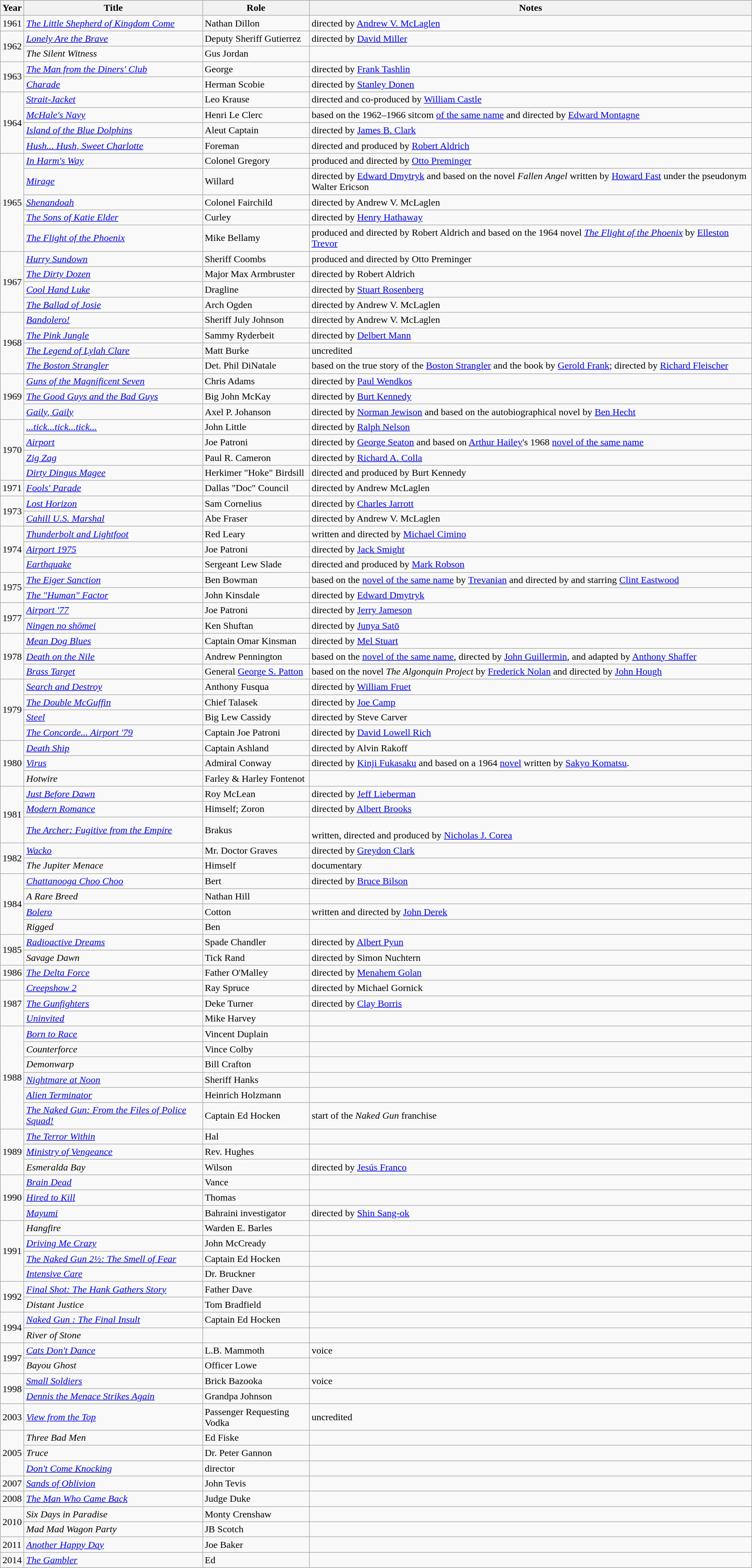<table class="wikitable sortable sticky-header">
<tr style="background:#b0c4de; text-align:center;">
<th>Year</th>
<th>Title</th>
<th>Role</th>
<th>Notes</th>
</tr>
<tr>
<td>1961</td>
<td><em><a href='#'>The Little Shepherd of Kingdom Come</a></em></td>
<td>Nathan Dillon</td>
<td>directed by <a href='#'>Andrew V. McLaglen</a></td>
</tr>
<tr>
<td rowspan="2">1962</td>
<td><em><a href='#'>Lonely Are the Brave</a></em></td>
<td>Deputy Sheriff Gutierrez</td>
<td>directed by <a href='#'>David Miller</a></td>
</tr>
<tr>
<td><em>The Silent Witness</em></td>
<td>Gus Jordan</td>
<td></td>
</tr>
<tr>
<td rowspan="2">1963</td>
<td><em><a href='#'>The Man from the Diners' Club</a></em></td>
<td>George</td>
<td>directed by <a href='#'>Frank Tashlin</a></td>
</tr>
<tr>
<td><em><a href='#'>Charade</a></em></td>
<td>Herman Scobie</td>
<td>directed by <a href='#'>Stanley Donen</a></td>
</tr>
<tr>
<td rowspan="4">1964</td>
<td><em><a href='#'>Strait-Jacket</a></em></td>
<td>Leo Krause</td>
<td>directed and co-produced by <a href='#'>William Castle</a></td>
</tr>
<tr>
<td><em><a href='#'>McHale's Navy</a></em></td>
<td>Henri Le Clerc</td>
<td>based on the 1962–1966 sitcom <a href='#'>of the same name</a> and directed by <a href='#'>Edward Montagne</a></td>
</tr>
<tr>
<td><em><a href='#'>Island of the Blue Dolphins</a></em></td>
<td>Aleut Captain</td>
<td>directed by <a href='#'>James B. Clark</a></td>
</tr>
<tr>
<td><em><a href='#'>Hush... Hush, Sweet Charlotte</a></em></td>
<td>Foreman</td>
<td>directed and produced by <a href='#'>Robert Aldrich</a></td>
</tr>
<tr>
<td rowspan="5">1965</td>
<td><em><a href='#'>In Harm's Way</a></em></td>
<td>Colonel Gregory</td>
<td>produced and directed by <a href='#'>Otto Preminger</a></td>
</tr>
<tr>
<td><em><a href='#'>Mirage</a></em></td>
<td>Willard</td>
<td>directed by <a href='#'>Edward Dmytryk</a> and based on the novel <em>Fallen Angel</em> written by <a href='#'>Howard Fast</a> under the pseudonym Walter Ericson</td>
</tr>
<tr>
<td><em><a href='#'>Shenandoah</a></em></td>
<td>Colonel Fairchild</td>
<td>directed by Andrew V. McLaglen</td>
</tr>
<tr>
<td><em><a href='#'>The Sons of Katie Elder</a></em></td>
<td>Curley</td>
<td>directed by <a href='#'>Henry Hathaway</a></td>
</tr>
<tr>
<td><em><a href='#'>The Flight of the Phoenix</a></em></td>
<td>Mike Bellamy</td>
<td>produced and directed by Robert Aldrich and based on the 1964 novel <em><a href='#'>The Flight of the Phoenix</a></em> by <a href='#'>Elleston Trevor</a></td>
</tr>
<tr>
<td rowspan="4">1967</td>
<td><em><a href='#'>Hurry Sundown</a></em></td>
<td>Sheriff Coombs</td>
<td>produced and directed by Otto Preminger</td>
</tr>
<tr>
<td><em><a href='#'>The Dirty Dozen</a></em></td>
<td>Major Max Armbruster</td>
<td>directed by Robert Aldrich</td>
</tr>
<tr>
<td><em><a href='#'>Cool Hand Luke</a></em></td>
<td>Dragline</td>
<td>directed by <a href='#'>Stuart Rosenberg</a></td>
</tr>
<tr>
<td><em><a href='#'>The Ballad of Josie</a></em></td>
<td>Arch Ogden</td>
<td>directed by Andrew V. McLaglen</td>
</tr>
<tr>
<td rowspan="4">1968</td>
<td><em><a href='#'>Bandolero!</a></em></td>
<td>Sheriff July Johnson</td>
<td>directed by Andrew V. McLaglen</td>
</tr>
<tr>
<td><em><a href='#'>The Pink Jungle</a></em></td>
<td>Sammy Ryderbeit</td>
<td>directed by <a href='#'>Delbert Mann</a></td>
</tr>
<tr>
<td><em><a href='#'>The Legend of Lylah Clare</a></em></td>
<td>Matt Burke</td>
<td>uncredited</td>
</tr>
<tr>
<td><em><a href='#'>The Boston Strangler</a></em></td>
<td>Det. Phil DiNatale</td>
<td>based on the true story of the <a href='#'>Boston Strangler</a> and the book by <a href='#'>Gerold Frank</a>; directed by <a href='#'>Richard Fleischer</a></td>
</tr>
<tr>
<td rowspan="3">1969</td>
<td><em><a href='#'>Guns of the Magnificent Seven</a></em></td>
<td>Chris Adams</td>
<td>directed by <a href='#'>Paul Wendkos</a></td>
</tr>
<tr>
<td><em><a href='#'>The Good Guys and the Bad Guys</a></em></td>
<td>Big John McKay</td>
<td>directed by <a href='#'>Burt Kennedy</a></td>
</tr>
<tr>
<td><em><a href='#'>Gaily, Gaily</a></em></td>
<td>Axel P. Johanson</td>
<td>directed by <a href='#'>Norman Jewison</a> and based on the autobiographical novel by <a href='#'>Ben Hecht</a></td>
</tr>
<tr>
<td rowspan="4">1970</td>
<td><em><a href='#'>...tick...tick...tick...</a></em></td>
<td>John Little</td>
<td>directed by <a href='#'>Ralph Nelson</a></td>
</tr>
<tr>
<td><em><a href='#'>Airport</a></em></td>
<td>Joe Patroni</td>
<td>directed by <a href='#'>George Seaton</a> and based on <a href='#'>Arthur Hailey</a>'s 1968 <a href='#'>novel of the same name</a></td>
</tr>
<tr>
<td><em><a href='#'>Zig Zag</a></em></td>
<td>Paul R. Cameron</td>
<td>directed by <a href='#'>Richard A. Colla</a></td>
</tr>
<tr>
<td><em><a href='#'>Dirty Dingus Magee</a></em></td>
<td>Herkimer "Hoke" Birdsill</td>
<td>directed and produced by Burt Kennedy</td>
</tr>
<tr>
<td>1971</td>
<td><em><a href='#'>Fools' Parade</a></em></td>
<td>Dallas "Doc" Council</td>
<td>directed by Andrew McLaglen</td>
</tr>
<tr>
<td rowspan="2">1973</td>
<td><em><a href='#'>Lost Horizon</a></em></td>
<td>Sam Cornelius</td>
<td>directed by <a href='#'>Charles Jarrott</a></td>
</tr>
<tr>
<td><em><a href='#'>Cahill U.S. Marshal</a></em></td>
<td>Abe Fraser</td>
<td>directed by Andrew V. McLaglen</td>
</tr>
<tr>
<td rowspan="3">1974</td>
<td><em><a href='#'>Thunderbolt and Lightfoot</a></em></td>
<td>Red Leary</td>
<td>written and directed by <a href='#'>Michael Cimino</a></td>
</tr>
<tr>
<td><em><a href='#'>Airport 1975</a></em></td>
<td>Joe Patroni</td>
<td>directed by <a href='#'>Jack Smight</a></td>
</tr>
<tr>
<td><em><a href='#'>Earthquake</a></em></td>
<td>Sergeant Lew Slade</td>
<td>directed and produced by <a href='#'>Mark Robson</a></td>
</tr>
<tr>
<td rowspan="2">1975</td>
<td><em><a href='#'>The Eiger Sanction</a></em></td>
<td>Ben Bowman</td>
<td>based on the <a href='#'>novel of the same name</a> by <a href='#'>Trevanian</a> and directed by and starring <a href='#'>Clint Eastwood</a></td>
</tr>
<tr>
<td><em><a href='#'>The "Human" Factor</a></em></td>
<td>John Kinsdale</td>
<td>directed by <a href='#'>Edward Dmytryk</a></td>
</tr>
<tr>
<td rowspan="2">1977</td>
<td><em><a href='#'>Airport '77</a></em></td>
<td>Joe Patroni</td>
<td>directed by <a href='#'>Jerry Jameson</a></td>
</tr>
<tr>
<td><em><a href='#'>Ningen no shōmei</a></em></td>
<td>Ken Shuftan</td>
<td>directed by <a href='#'>Junya Satō</a></td>
</tr>
<tr>
<td rowspan="3">1978</td>
<td><em><a href='#'>Mean Dog Blues</a></em></td>
<td>Captain Omar Kinsman</td>
<td>directed by <a href='#'>Mel Stuart</a></td>
</tr>
<tr>
<td><em><a href='#'>Death on the Nile</a></em></td>
<td>Andrew Pennington</td>
<td>based on the <a href='#'>novel of the same name</a>, directed by <a href='#'>John Guillermin</a>, and adapted by <a href='#'>Anthony Shaffer</a></td>
</tr>
<tr>
<td><em><a href='#'>Brass Target</a></em></td>
<td>General <a href='#'>George S. Patton</a></td>
<td>based on the novel <em>The Algonquin Project</em> by <a href='#'>Frederick Nolan</a> and directed by <a href='#'>John Hough</a></td>
</tr>
<tr>
<td rowspan="4">1979</td>
<td><em><a href='#'>Search and Destroy</a></em></td>
<td>Anthony Fusqua</td>
<td>directed by <a href='#'>William Fruet</a></td>
</tr>
<tr>
<td><em><a href='#'>The Double McGuffin</a></em></td>
<td>Chief Talasek</td>
<td>directed by <a href='#'>Joe Camp</a></td>
</tr>
<tr>
<td><em><a href='#'>Steel</a></em></td>
<td>Big Lew Cassidy</td>
<td>directed by Steve Carver</td>
</tr>
<tr>
<td><em><a href='#'>The Concorde... Airport '79</a></em></td>
<td>Captain Joe Patroni</td>
<td>directed by <a href='#'>David Lowell Rich</a></td>
</tr>
<tr>
<td rowspan="3">1980</td>
<td><em><a href='#'>Death Ship</a></em></td>
<td>Captain Ashland</td>
<td>directed by Alvin Rakoff</td>
</tr>
<tr>
<td><em><a href='#'>Virus</a></em></td>
<td>Admiral Conway</td>
<td>directed by <a href='#'>Kinji Fukasaku</a> and based on a 1964 <a href='#'>novel</a> written by <a href='#'>Sakyo Komatsu</a>.</td>
</tr>
<tr>
<td><em>Hotwire</em></td>
<td>Farley & Harley Fontenot</td>
<td></td>
</tr>
<tr>
<td rowspan="3">1981</td>
<td><em><a href='#'>Just Before Dawn</a></em></td>
<td>Roy McLean</td>
<td>directed by <a href='#'>Jeff Lieberman</a></td>
</tr>
<tr>
<td><em><a href='#'>Modern Romance</a></em></td>
<td>Himself; Zoron</td>
<td>directed by <a href='#'>Albert Brooks</a></td>
</tr>
<tr>
<td><em><a href='#'>The Archer: Fugitive from the Empire</a></em></td>
<td>Brakus</td>
<td><br>written, directed and produced by <a href='#'>Nicholas J. Corea</a></td>
</tr>
<tr>
<td rowspan="2">1982</td>
<td><em><a href='#'>Wacko</a></em></td>
<td>Mr. Doctor Graves</td>
<td>directed by <a href='#'>Greydon Clark</a></td>
</tr>
<tr>
<td><em>The Jupiter Menace</em></td>
<td>Himself</td>
<td>documentary</td>
</tr>
<tr>
<td rowspan="4">1984</td>
<td><em><a href='#'>Chattanooga Choo Choo</a></em></td>
<td>Bert</td>
<td>directed by <a href='#'>Bruce Bilson</a></td>
</tr>
<tr>
<td><em>A Rare Breed</em></td>
<td>Nathan Hill</td>
<td></td>
</tr>
<tr>
<td><em><a href='#'>Bolero</a></em></td>
<td>Cotton</td>
<td>written and directed by <a href='#'>John Derek</a></td>
</tr>
<tr>
<td><em>Rigged</em></td>
<td>Ben</td>
<td></td>
</tr>
<tr>
<td rowspan="2">1985</td>
<td><em><a href='#'>Radioactive Dreams</a></em></td>
<td>Spade Chandler</td>
<td>directed by <a href='#'>Albert Pyun</a></td>
</tr>
<tr>
<td><em>Savage Dawn</em></td>
<td>Tick Rand</td>
<td>directed by Simon Nuchtern</td>
</tr>
<tr>
<td>1986</td>
<td><em><a href='#'>The Delta Force</a></em></td>
<td>Father O'Malley</td>
<td>directed by <a href='#'>Menahem Golan</a></td>
</tr>
<tr>
<td rowspan="3">1987</td>
<td><em><a href='#'>Creepshow 2</a></em></td>
<td>Ray Spruce</td>
<td>directed by Michael Gornick</td>
</tr>
<tr>
<td><em><a href='#'>The Gunfighters</a></em></td>
<td>Deke Turner</td>
<td>directed by <a href='#'>Clay Borris</a></td>
</tr>
<tr>
<td><em><a href='#'>Uninvited</a></em></td>
<td>Mike Harvey</td>
<td></td>
</tr>
<tr>
<td rowspan="6">1988</td>
<td><em><a href='#'>Born to Race</a></em></td>
<td>Vincent Duplain</td>
<td></td>
</tr>
<tr>
<td><em>Counterforce</em></td>
<td>Vince Colby</td>
<td></td>
</tr>
<tr>
<td><em>Demonwarp</em></td>
<td>Bill Crafton</td>
<td></td>
</tr>
<tr>
<td><em><a href='#'>Nightmare at Noon</a></em></td>
<td>Sheriff Hanks</td>
<td></td>
</tr>
<tr>
<td><em><a href='#'>Alien Terminator</a></em></td>
<td>Heinrich Holzmann</td>
<td></td>
</tr>
<tr>
<td><em><a href='#'>The Naked Gun: From the Files of Police Squad!</a></em></td>
<td>Captain Ed Hocken</td>
<td>start of the <em>Naked Gun</em> franchise</td>
</tr>
<tr>
<td rowspan="3">1989</td>
<td><em><a href='#'>The Terror Within</a></em></td>
<td>Hal</td>
<td></td>
</tr>
<tr>
<td><em><a href='#'>Ministry of Vengeance</a></em></td>
<td>Rev. Hughes</td>
<td></td>
</tr>
<tr>
<td><em>Esmeralda Bay</em></td>
<td>Wilson</td>
<td>directed by <a href='#'>Jesús Franco</a></td>
</tr>
<tr>
<td rowspan="3">1990</td>
<td><em><a href='#'>Brain Dead</a></em></td>
<td>Vance</td>
<td></td>
</tr>
<tr>
<td><em><a href='#'>Hired to Kill</a></em></td>
<td>Thomas</td>
<td></td>
</tr>
<tr>
<td><em><a href='#'>Mayumi</a></em></td>
<td>Bahraini investigator</td>
<td>directed by <a href='#'>Shin Sang-ok</a></td>
</tr>
<tr>
<td rowspan="4">1991</td>
<td><em>Hangfire</em></td>
<td>Warden E. Barles</td>
<td></td>
</tr>
<tr>
<td><em><a href='#'>Driving Me Crazy</a></em></td>
<td>John McCready</td>
<td></td>
</tr>
<tr>
<td><em><a href='#'>The Naked Gun 2½: The Smell of Fear</a></em></td>
<td>Captain Ed Hocken</td>
<td></td>
</tr>
<tr>
<td><em><a href='#'>Intensive Care</a></em></td>
<td>Dr. Bruckner</td>
<td></td>
</tr>
<tr>
<td rowspan="2">1992</td>
<td><em><a href='#'>Final Shot: The Hank Gathers Story</a></em></td>
<td>Father Dave</td>
<td></td>
</tr>
<tr>
<td><em>Distant Justice</em></td>
<td>Tom Bradfield</td>
<td></td>
</tr>
<tr>
<td rowspan="2">1994</td>
<td><em><a href='#'>Naked Gun : The Final Insult</a></em></td>
<td>Captain Ed Hocken</td>
<td></td>
</tr>
<tr>
<td><em>River of Stone</em></td>
<td></td>
<td></td>
</tr>
<tr>
<td rowspan="2">1997</td>
<td><em><a href='#'>Cats Don't Dance</a></em></td>
<td>L.B. Mammoth</td>
<td>voice</td>
</tr>
<tr>
<td><em>Bayou Ghost</em></td>
<td>Officer Lowe</td>
<td></td>
</tr>
<tr>
<td rowspan="2">1998</td>
<td><em><a href='#'>Small Soldiers</a></em></td>
<td>Brick Bazooka</td>
<td>voice</td>
</tr>
<tr>
<td><em><a href='#'>Dennis the Menace Strikes Again</a></em></td>
<td>Grandpa Johnson</td>
<td></td>
</tr>
<tr>
<td>2003</td>
<td><em><a href='#'>View from the Top</a></em></td>
<td>Passenger Requesting Vodka</td>
<td>uncredited</td>
</tr>
<tr>
<td rowspan="3">2005</td>
<td><em>Three Bad Men</em></td>
<td>Ed Fiske</td>
<td></td>
</tr>
<tr>
<td><em>Truce</em></td>
<td>Dr. Peter Gannon</td>
<td></td>
</tr>
<tr>
<td><em><a href='#'>Don't Come Knocking</a></em></td>
<td>director</td>
<td></td>
</tr>
<tr>
<td>2007</td>
<td><em><a href='#'>Sands of Oblivion</a></em></td>
<td>John Tevis</td>
<td></td>
</tr>
<tr>
<td>2008</td>
<td><em><a href='#'>The Man Who Came Back</a></em></td>
<td>Judge Duke</td>
<td></td>
</tr>
<tr>
<td rowspan="2">2010</td>
<td><em>Six Days in Paradise</em></td>
<td>Monty Crenshaw</td>
<td></td>
</tr>
<tr>
<td><em>Mad Mad Wagon Party</em></td>
<td>JB Scotch</td>
<td></td>
</tr>
<tr>
<td>2011</td>
<td><em><a href='#'>Another Happy Day</a></em></td>
<td>Joe Baker</td>
<td></td>
</tr>
<tr>
<td>2014</td>
<td><em><a href='#'>The Gambler</a></em></td>
<td>Ed</td>
<td></td>
</tr>
</table>
